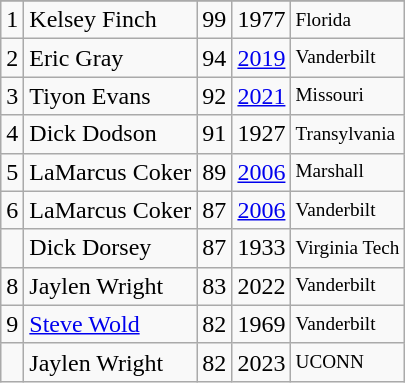<table class="wikitable">
<tr>
</tr>
<tr>
<td>1</td>
<td>Kelsey Finch</td>
<td>99</td>
<td>1977</td>
<td style="font-size:80%;">Florida</td>
</tr>
<tr>
<td>2</td>
<td>Eric Gray</td>
<td>94</td>
<td><a href='#'>2019</a></td>
<td style="font-size:80%;">Vanderbilt</td>
</tr>
<tr>
<td>3</td>
<td>Tiyon Evans</td>
<td>92</td>
<td><a href='#'>2021</a></td>
<td style="font-size:80%;">Missouri</td>
</tr>
<tr>
<td>4</td>
<td>Dick Dodson</td>
<td>91</td>
<td>1927</td>
<td style="font-size:80%;">Transylvania</td>
</tr>
<tr>
<td>5</td>
<td>LaMarcus Coker</td>
<td>89</td>
<td><a href='#'>2006</a></td>
<td style="font-size:80%;">Marshall</td>
</tr>
<tr>
<td>6</td>
<td>LaMarcus Coker</td>
<td>87</td>
<td><a href='#'>2006</a></td>
<td style="font-size:80%;">Vanderbilt</td>
</tr>
<tr>
<td></td>
<td>Dick Dorsey</td>
<td>87</td>
<td>1933</td>
<td style="font-size:80%;">Virginia Tech</td>
</tr>
<tr>
<td>8</td>
<td>Jaylen Wright</td>
<td>83</td>
<td>2022</td>
<td style="font-size:80%;">Vanderbilt</td>
</tr>
<tr>
<td>9</td>
<td><a href='#'>Steve Wold</a></td>
<td>82</td>
<td>1969</td>
<td style="font-size:80%;">Vanderbilt</td>
</tr>
<tr>
<td></td>
<td>Jaylen Wright</td>
<td>82</td>
<td>2023</td>
<td style="font-size:80%;">UCONN</td>
</tr>
</table>
